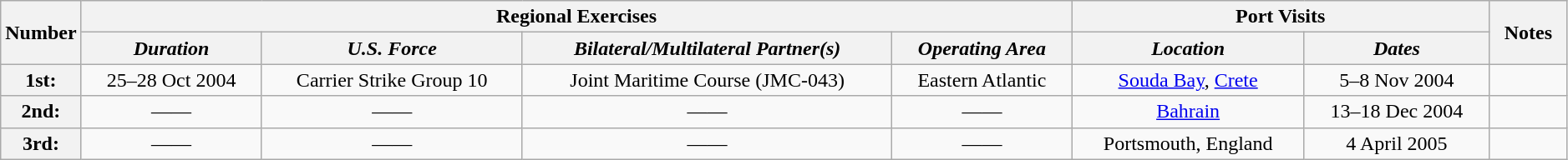<table class="wikitable" style="text-align:center" width=99%>
<tr>
<th rowspan="2" width="5%">Number</th>
<th colspan="4" align="center">Regional Exercises</th>
<th colspan="2" align="center">Port Visits</th>
<th rowspan="2" width="5%">Notes</th>
</tr>
<tr>
<th align="center"><em>Duration</em></th>
<th align="center"><em>U.S. Force</em></th>
<th align="center"><em>Bilateral/Multilateral Partner(s)</em></th>
<th align="center"><em>Operating Area</em></th>
<th align="center"><em>Location</em></th>
<th align="center"><em>Dates</em></th>
</tr>
<tr>
<th>1st:</th>
<td>25–28 Oct 2004</td>
<td>Carrier Strike Group 10</td>
<td>Joint Maritime Course (JMC-043)</td>
<td>Eastern Atlantic</td>
<td><a href='#'>Souda Bay</a>, <a href='#'>Crete</a></td>
<td>5–8 Nov 2004</td>
<td></td>
</tr>
<tr>
<th>2nd:</th>
<td>——</td>
<td>——</td>
<td>——</td>
<td>——</td>
<td><a href='#'>Bahrain</a></td>
<td>13–18 Dec 2004</td>
<td></td>
</tr>
<tr>
<th>3rd:</th>
<td>——</td>
<td>——</td>
<td>——</td>
<td>——</td>
<td>Portsmouth, England</td>
<td>4 April 2005</td>
<td></td>
</tr>
</table>
